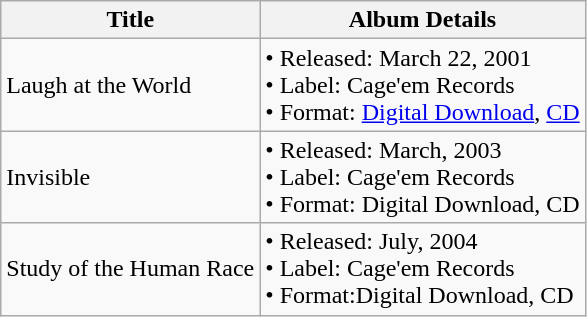<table class="wikitable">
<tr>
<th>Title</th>
<th>Album Details</th>
</tr>
<tr>
<td>Laugh at the World</td>
<td>• Released: March 22, 2001<br>• Label: Cage'em Records<br>• Format: <a href='#'>Digital Download</a>, <a href='#'>CD</a></td>
</tr>
<tr>
<td>Invisible</td>
<td>• Released: March, 2003<br>• Label: Cage'em Records<br>• Format: Digital Download, CD</td>
</tr>
<tr>
<td>Study of the Human Race</td>
<td>• Released: July, 2004<br>• Label: Cage'em Records<br>• Format:Digital Download, CD</td>
</tr>
</table>
